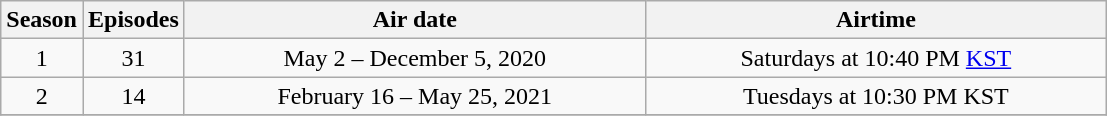<table class="wikitable" style = "text-align:center" "font-size: 90%;">
<tr>
<th>Season</th>
<th>Episodes</th>
<th width=300>Air date</th>
<th width=300>Airtime</th>
</tr>
<tr>
<td>1</td>
<td>31</td>
<td>May 2 – December 5, 2020</td>
<td>Saturdays at 10:40 PM <a href='#'>KST</a></td>
</tr>
<tr>
<td>2</td>
<td>14</td>
<td>February 16 – May 25, 2021</td>
<td>Tuesdays at 10:30 PM KST</td>
</tr>
<tr>
</tr>
</table>
